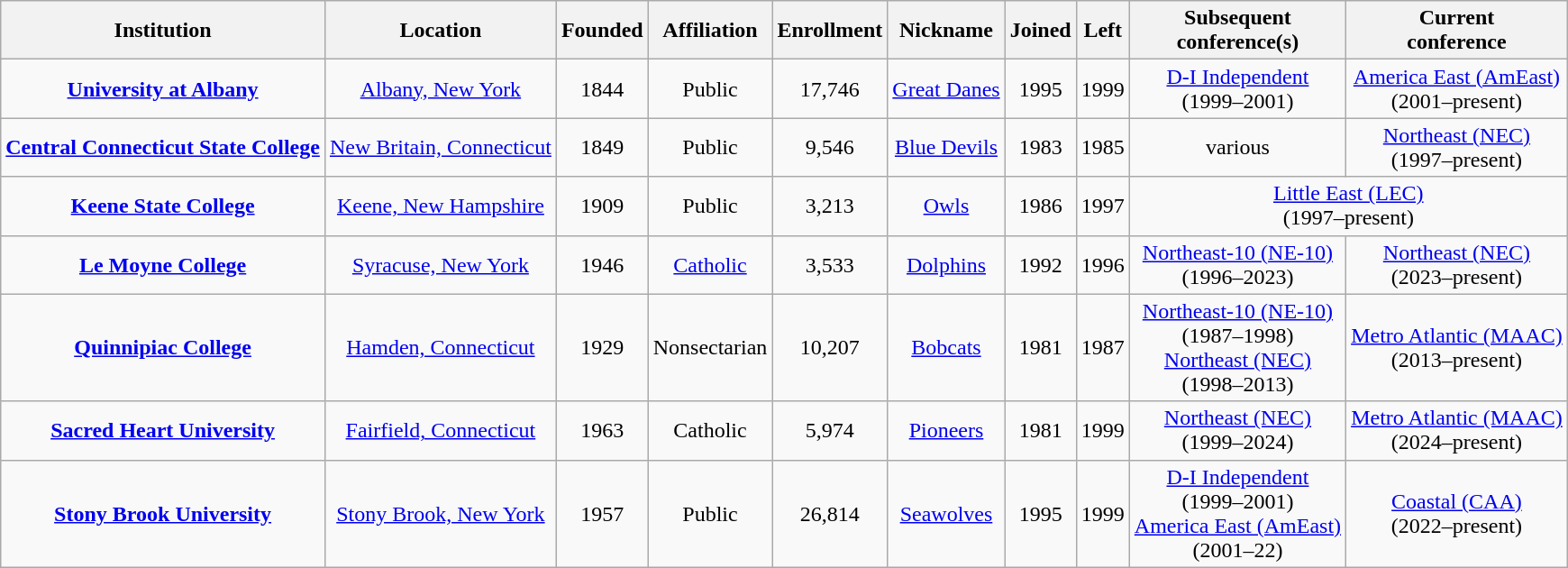<table class="wikitable sortable" style="text-align:center;">
<tr>
<th>Institution</th>
<th>Location</th>
<th>Founded</th>
<th>Affiliation</th>
<th>Enrollment</th>
<th>Nickname</th>
<th>Joined</th>
<th>Left</th>
<th>Subsequent<br>conference(s)</th>
<th>Current<br>conference</th>
</tr>
<tr>
<td><strong><a href='#'>University at Albany</a></strong></td>
<td><a href='#'>Albany, New York</a></td>
<td>1844</td>
<td>Public</td>
<td>17,746</td>
<td><a href='#'>Great Danes</a></td>
<td>1995</td>
<td>1999</td>
<td><a href='#'>D-I Independent</a><br>(1999–2001)</td>
<td><a href='#'>America East (AmEast)</a><br>(2001–present)</td>
</tr>
<tr>
<td><strong><a href='#'>Central Connecticut State College</a></strong></td>
<td><a href='#'>New Britain, Connecticut</a></td>
<td>1849</td>
<td>Public</td>
<td>9,546</td>
<td><a href='#'>Blue Devils</a></td>
<td>1983</td>
<td>1985</td>
<td>various</td>
<td><a href='#'>Northeast (NEC)</a><br>(1997–present)</td>
</tr>
<tr>
<td><strong><a href='#'>Keene State College</a></strong></td>
<td><a href='#'>Keene, New Hampshire</a></td>
<td>1909</td>
<td>Public</td>
<td>3,213</td>
<td><a href='#'>Owls</a></td>
<td>1986</td>
<td>1997</td>
<td colspan=2><a href='#'>Little East (LEC)</a><br>(1997–present)</td>
</tr>
<tr>
<td><strong><a href='#'>Le Moyne College</a></strong></td>
<td><a href='#'>Syracuse, New York</a></td>
<td>1946</td>
<td><a href='#'>Catholic</a><br></td>
<td>3,533</td>
<td><a href='#'>Dolphins</a></td>
<td>1992</td>
<td>1996</td>
<td><a href='#'>Northeast-10 (NE-10)</a><br>(1996–2023)</td>
<td><a href='#'>Northeast (NEC)</a><br>(2023–present)</td>
</tr>
<tr>
<td><strong><a href='#'>Quinnipiac College</a></strong></td>
<td><a href='#'>Hamden, Connecticut</a></td>
<td>1929</td>
<td>Nonsectarian</td>
<td>10,207</td>
<td><a href='#'>Bobcats</a></td>
<td>1981</td>
<td>1987</td>
<td><a href='#'>Northeast-10 (NE-10)</a><br>(1987–1998)<br><a href='#'>Northeast (NEC)</a><br>(1998–2013)</td>
<td><a href='#'>Metro Atlantic (MAAC)</a><br>(2013–present)</td>
</tr>
<tr>
<td><strong><a href='#'>Sacred Heart University</a></strong></td>
<td><a href='#'>Fairfield, Connecticut</a></td>
<td>1963</td>
<td>Catholic<br></td>
<td>5,974</td>
<td><a href='#'>Pioneers</a></td>
<td>1981</td>
<td>1999</td>
<td><a href='#'>Northeast (NEC)</a><br>(1999–2024)</td>
<td><a href='#'>Metro Atlantic (MAAC)</a><br>(2024–present)</td>
</tr>
<tr>
<td><strong><a href='#'>Stony Brook University</a></strong></td>
<td><a href='#'>Stony Brook, New York</a></td>
<td>1957</td>
<td>Public</td>
<td>26,814</td>
<td><a href='#'>Seawolves</a></td>
<td>1995</td>
<td>1999</td>
<td><a href='#'>D-I Independent</a><br>(1999–2001)<br><a href='#'>America East (AmEast)</a><br>(2001–22)</td>
<td><a href='#'>Coastal (CAA)</a><br>(2022–present)</td>
</tr>
</table>
